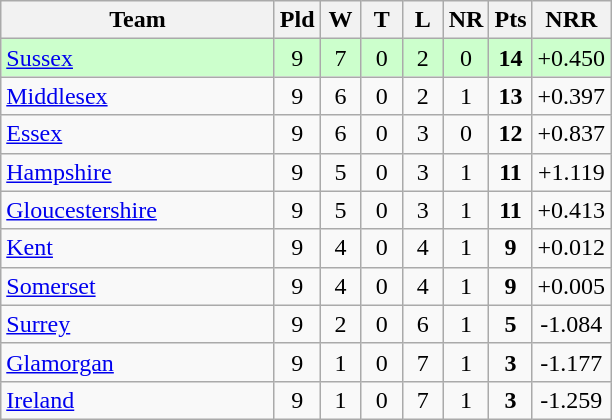<table class="wikitable" style="text-align:center;">
<tr>
<th width=175>Team</th>
<th width=20 abbr="Played">Pld</th>
<th width=20 abbr="Won">W</th>
<th width=20 abbr="Tied">T</th>
<th width=20 abbr="Lost">L</th>
<th width=20 abbr="No result">NR</th>
<th width=20 abbr="Points">Pts</th>
<th width=20 abbr="Net run rate">NRR</th>
</tr>
<tr style="background:#ccffcc;">
<td style="text-align:left;"><a href='#'>Sussex</a></td>
<td>9</td>
<td>7</td>
<td>0</td>
<td>2</td>
<td>0</td>
<td><strong>14</strong></td>
<td>+0.450</td>
</tr>
<tr style="background:#f9f9f9;">
<td style="text-align:left;"><a href='#'>Middlesex</a></td>
<td>9</td>
<td>6</td>
<td>0</td>
<td>2</td>
<td>1</td>
<td><strong>13</strong></td>
<td>+0.397</td>
</tr>
<tr style="background:#f9f9f9;">
<td style="text-align:left;"><a href='#'>Essex</a></td>
<td>9</td>
<td>6</td>
<td>0</td>
<td>3</td>
<td>0</td>
<td><strong>12</strong></td>
<td>+0.837</td>
</tr>
<tr style="background:#f9f9f9;">
<td style="text-align:left;"><a href='#'>Hampshire</a></td>
<td>9</td>
<td>5</td>
<td>0</td>
<td>3</td>
<td>1</td>
<td><strong>11</strong></td>
<td>+1.119</td>
</tr>
<tr style="background:#f9f9f9;">
<td style="text-align:left;"><a href='#'>Gloucestershire</a></td>
<td>9</td>
<td>5</td>
<td>0</td>
<td>3</td>
<td>1</td>
<td><strong>11</strong></td>
<td>+0.413</td>
</tr>
<tr style="background:#f9f9f9;">
<td style="text-align:left;"><a href='#'>Kent</a></td>
<td>9</td>
<td>4</td>
<td>0</td>
<td>4</td>
<td>1</td>
<td><strong>9</strong></td>
<td>+0.012</td>
</tr>
<tr style="background:#f9f9f9;">
<td style="text-align:left;"><a href='#'>Somerset</a></td>
<td>9</td>
<td>4</td>
<td>0</td>
<td>4</td>
<td>1</td>
<td><strong>9</strong></td>
<td>+0.005</td>
</tr>
<tr style="background:#f9f9f9;">
<td style="text-align:left;"><a href='#'>Surrey</a></td>
<td>9</td>
<td>2</td>
<td>0</td>
<td>6</td>
<td>1</td>
<td><strong>5</strong></td>
<td>-1.084</td>
</tr>
<tr style="background:#f9f9f9;">
<td style="text-align:left;"><a href='#'>Glamorgan</a></td>
<td>9</td>
<td>1</td>
<td>0</td>
<td>7</td>
<td>1</td>
<td><strong>3</strong></td>
<td>-1.177</td>
</tr>
<tr style="background:#f9f9f9;">
<td style="text-align:left;"><a href='#'>Ireland</a></td>
<td>9</td>
<td>1</td>
<td>0</td>
<td>7</td>
<td>1</td>
<td><strong>3</strong></td>
<td>-1.259</td>
</tr>
</table>
